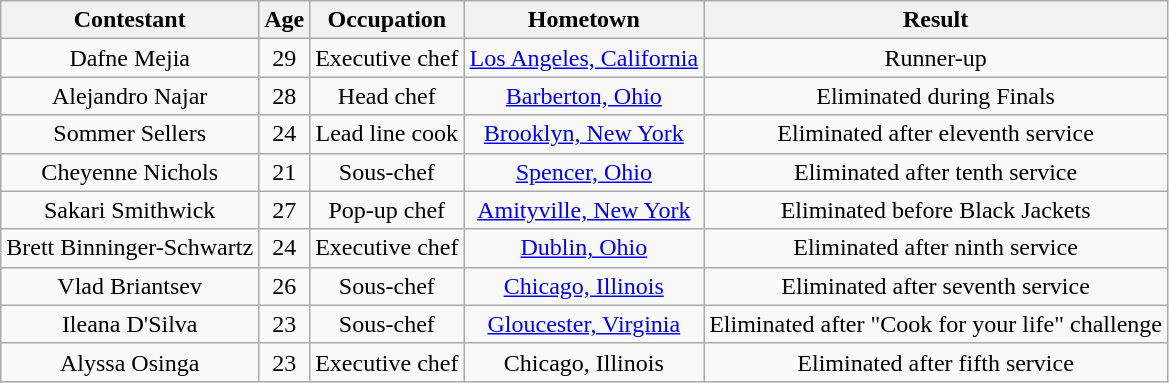<table class="wikitable sortable plainrowheaders" style= "text-align:center;">
<tr>
<th scope="col">Contestant</th>
<th scope="col">Age</th>
<th scope="col">Occupation</th>
<th scope="col">Hometown</th>
<th scope="col">Result</th>
</tr>
<tr>
<td>Dafne Mejia</td>
<td>29</td>
<td>Executive chef</td>
<td><a href='#'>Los Angeles, California</a></td>
<td>Runner-up</td>
</tr>
<tr>
<td>Alejandro Najar</td>
<td>28</td>
<td>Head chef</td>
<td><a href='#'>Barberton, Ohio</a></td>
<td>Eliminated during Finals</td>
</tr>
<tr>
<td>Sommer Sellers</td>
<td>24</td>
<td>Lead line cook</td>
<td><a href='#'>Brooklyn, New York</a></td>
<td>Eliminated after eleventh service</td>
</tr>
<tr>
<td>Cheyenne Nichols</td>
<td>21</td>
<td>Sous-chef</td>
<td><a href='#'>Spencer, Ohio</a></td>
<td>Eliminated after tenth service</td>
</tr>
<tr>
<td>Sakari Smithwick</td>
<td>27</td>
<td>Pop-up chef</td>
<td><a href='#'>Amityville, New York</a></td>
<td>Eliminated before Black Jackets</td>
</tr>
<tr>
<td>Brett Binninger-Schwartz</td>
<td>24</td>
<td>Executive chef</td>
<td><a href='#'>Dublin, Ohio</a></td>
<td>Eliminated after ninth service</td>
</tr>
<tr>
<td>Vlad Briantsev</td>
<td>26</td>
<td>Sous-chef</td>
<td><a href='#'>Chicago, Illinois</a></td>
<td>Eliminated after seventh service</td>
</tr>
<tr>
<td>Ileana D'Silva</td>
<td>23</td>
<td>Sous-chef</td>
<td><a href='#'>Gloucester, Virginia</a></td>
<td>Eliminated after "Cook for your life" challenge</td>
</tr>
<tr>
<td>Alyssa Osinga</td>
<td>23</td>
<td>Executive chef</td>
<td>Chicago, Illinois</td>
<td>Eliminated after fifth service</td>
</tr>
</table>
